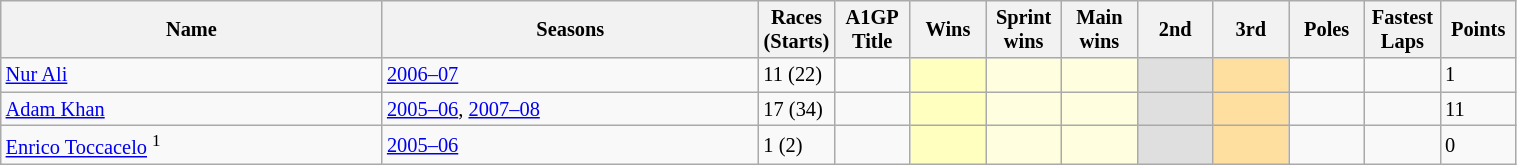<table class="wikitable sortable" style="font-size: 85%" width="80%">
<tr>
<th>Name</th>
<th>Seasons</th>
<th width="5%">Races<br>(Starts)</th>
<th width="5%">A1GP Title</th>
<th width="5%">Wins</th>
<th width="5%">Sprint<br>wins</th>
<th width="5%">Main<br>wins</th>
<th width="5%">2nd</th>
<th width="5%">3rd</th>
<th width="5%">Poles</th>
<th width="5%">Fastest<br>Laps</th>
<th width="5%">Points</th>
</tr>
<tr>
<td> <a href='#'>Nur Ali</a></td>
<td><a href='#'>2006–07</a></td>
<td>11 (22)</td>
<td></td>
<td style="background:#FFFFBF;"></td>
<td style="background:#FFFFDF;"></td>
<td style="background:#FFFFDF;"></td>
<td style="background:#DFDFDF;"></td>
<td style="background:#FFDF9F;"></td>
<td></td>
<td></td>
<td>1</td>
</tr>
<tr>
<td> <a href='#'>Adam Khan</a></td>
<td><a href='#'>2005–06</a>, <a href='#'>2007–08</a></td>
<td>17 (34)</td>
<td></td>
<td style="background:#FFFFBF;"></td>
<td style="background:#FFFFDF;"></td>
<td style="background:#FFFFDF;"></td>
<td style="background:#DFDFDF;"></td>
<td style="background:#FFDF9F;"></td>
<td></td>
<td></td>
<td>11</td>
</tr>
<tr>
<td> <a href='#'>Enrico Toccacelo</a> <sup>1</sup></td>
<td><a href='#'>2005–06</a></td>
<td>1 (2)</td>
<td></td>
<td style="background:#FFFFBF;"></td>
<td style="background:#FFFFDF;"></td>
<td style="background:#FFFFDF;"></td>
<td style="background:#DFDFDF;"></td>
<td style="background:#FFDF9F;"></td>
<td></td>
<td></td>
<td>0</td>
</tr>
</table>
